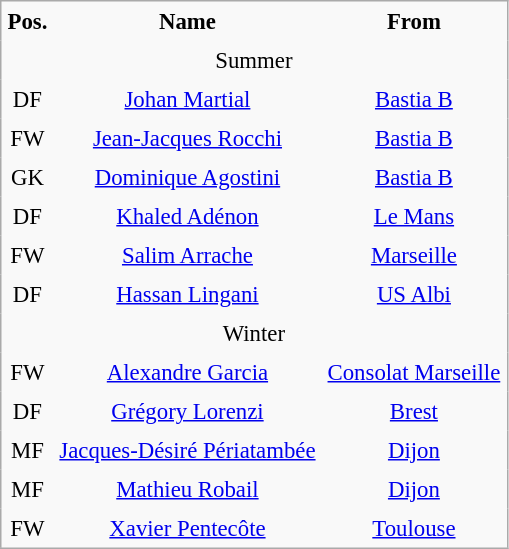<table class= border="2" cellpadding="4" cellspacing="0" style="text-align:center; margin: 1em 1em 1em 0; background: #f9f9f9; border:1px #aaa solid; border-collapse: collapse; font-size: 95%;">
<tr>
<th>Pos.</th>
<th>Name</th>
<th>From</th>
</tr>
<tr>
<td !style="text-align:center" colspan="4">Summer</td>
</tr>
<tr>
<td>DF</td>
<td> <a href='#'>Johan Martial</a></td>
<td> <a href='#'>Bastia B</a></td>
</tr>
<tr>
<td>FW</td>
<td> <a href='#'>Jean-Jacques Rocchi</a></td>
<td> <a href='#'>Bastia B</a></td>
</tr>
<tr>
<td>GK</td>
<td> <a href='#'>Dominique Agostini</a></td>
<td> <a href='#'>Bastia B</a></td>
</tr>
<tr>
<td>DF</td>
<td> <a href='#'>Khaled Adénon</a></td>
<td> <a href='#'>Le Mans</a></td>
</tr>
<tr>
<td>FW</td>
<td> <a href='#'>Salim Arrache</a></td>
<td> <a href='#'>Marseille</a></td>
</tr>
<tr>
<td>DF</td>
<td> <a href='#'>Hassan Lingani</a></td>
<td> <a href='#'>US Albi</a></td>
</tr>
<tr>
<td !style="text-align:center" colspan="4">Winter</td>
</tr>
<tr>
<td>FW</td>
<td> <a href='#'>Alexandre Garcia</a></td>
<td> <a href='#'>Consolat Marseille</a></td>
</tr>
<tr>
<td>DF</td>
<td> <a href='#'>Grégory Lorenzi</a></td>
<td> <a href='#'>Brest</a></td>
</tr>
<tr>
<td>MF</td>
<td> <a href='#'>Jacques-Désiré Périatambée</a></td>
<td> <a href='#'>Dijon</a></td>
</tr>
<tr>
<td>MF</td>
<td> <a href='#'>Mathieu Robail</a></td>
<td> <a href='#'>Dijon</a></td>
</tr>
<tr>
<td>FW</td>
<td> <a href='#'>Xavier Pentecôte</a></td>
<td> <a href='#'>Toulouse</a></td>
</tr>
<tr>
</tr>
</table>
